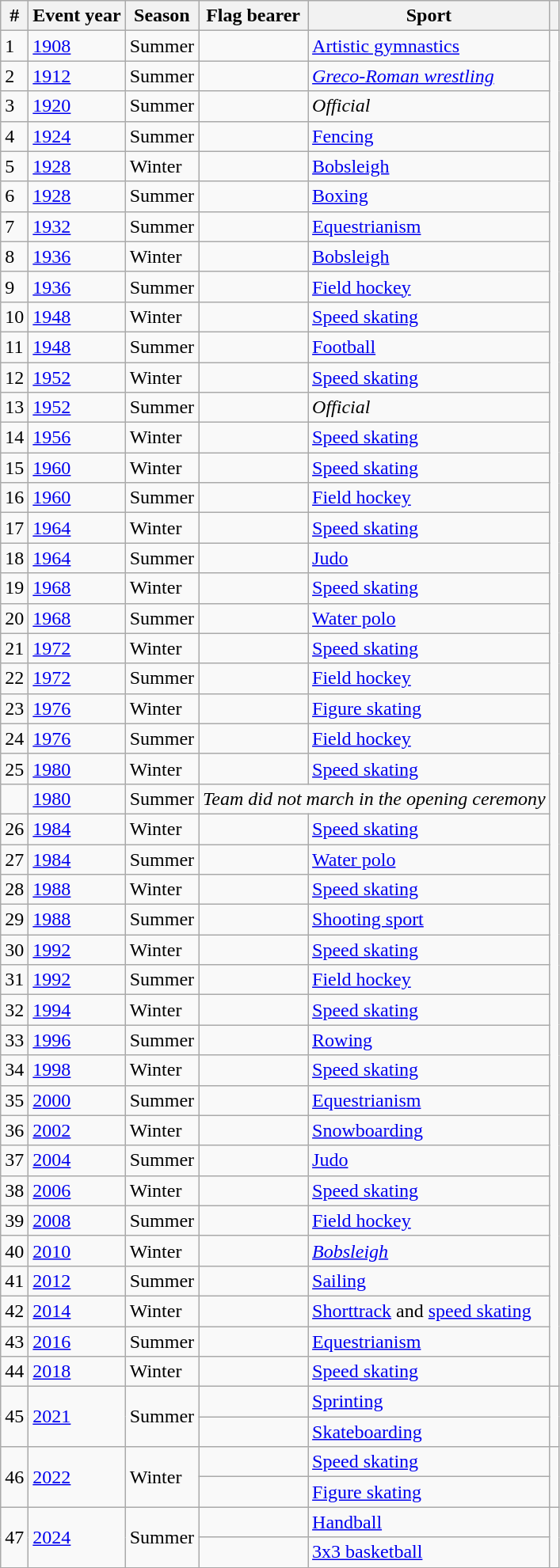<table class="wikitable sortable">
<tr>
<th>#</th>
<th>Event year</th>
<th>Season</th>
<th>Flag bearer</th>
<th>Sport</th>
<th></th>
</tr>
<tr>
<td>1</td>
<td><a href='#'>1908</a></td>
<td>Summer</td>
<td></td>
<td><a href='#'>Artistic gymnastics</a></td>
<td rowspan="45"></td>
</tr>
<tr>
<td>2</td>
<td><a href='#'>1912</a></td>
<td>Summer</td>
<td></td>
<td><em><a href='#'>Greco-Roman wrestling</a></em></td>
</tr>
<tr>
<td>3</td>
<td><a href='#'>1920</a></td>
<td>Summer</td>
<td></td>
<td><em>Official</em></td>
</tr>
<tr>
<td>4</td>
<td><a href='#'>1924</a></td>
<td>Summer</td>
<td></td>
<td><a href='#'>Fencing</a></td>
</tr>
<tr>
<td>5</td>
<td><a href='#'>1928</a></td>
<td>Winter</td>
<td></td>
<td><a href='#'>Bobsleigh</a></td>
</tr>
<tr>
<td>6</td>
<td><a href='#'>1928</a></td>
<td>Summer</td>
<td></td>
<td><a href='#'>Boxing</a></td>
</tr>
<tr>
<td>7</td>
<td><a href='#'>1932</a></td>
<td>Summer</td>
<td></td>
<td><a href='#'>Equestrianism</a></td>
</tr>
<tr>
<td>8</td>
<td><a href='#'>1936</a></td>
<td>Winter</td>
<td></td>
<td><a href='#'>Bobsleigh</a></td>
</tr>
<tr>
<td>9</td>
<td><a href='#'>1936</a></td>
<td>Summer</td>
<td></td>
<td><a href='#'>Field hockey</a></td>
</tr>
<tr>
<td>10</td>
<td><a href='#'>1948</a></td>
<td>Winter</td>
<td></td>
<td><a href='#'>Speed skating</a></td>
</tr>
<tr>
<td>11</td>
<td><a href='#'>1948</a></td>
<td>Summer</td>
<td></td>
<td><a href='#'>Football</a></td>
</tr>
<tr>
<td>12</td>
<td><a href='#'>1952</a></td>
<td>Winter</td>
<td></td>
<td><a href='#'>Speed skating</a></td>
</tr>
<tr>
<td>13</td>
<td><a href='#'>1952</a></td>
<td>Summer</td>
<td></td>
<td><em>Official</em></td>
</tr>
<tr>
<td>14</td>
<td><a href='#'>1956</a></td>
<td>Winter</td>
<td></td>
<td><a href='#'>Speed skating</a></td>
</tr>
<tr>
<td>15</td>
<td><a href='#'>1960</a></td>
<td>Winter</td>
<td></td>
<td><a href='#'>Speed skating</a></td>
</tr>
<tr>
<td>16</td>
<td><a href='#'>1960</a></td>
<td>Summer</td>
<td></td>
<td><a href='#'>Field hockey</a></td>
</tr>
<tr>
<td>17</td>
<td><a href='#'>1964</a></td>
<td>Winter</td>
<td></td>
<td><a href='#'>Speed skating</a></td>
</tr>
<tr>
<td>18</td>
<td><a href='#'>1964</a></td>
<td>Summer</td>
<td></td>
<td><a href='#'>Judo</a></td>
</tr>
<tr>
<td>19</td>
<td><a href='#'>1968</a></td>
<td>Winter</td>
<td></td>
<td><a href='#'>Speed skating</a></td>
</tr>
<tr>
<td>20</td>
<td><a href='#'>1968</a></td>
<td>Summer</td>
<td></td>
<td><a href='#'>Water polo</a></td>
</tr>
<tr>
<td>21</td>
<td><a href='#'>1972</a></td>
<td>Winter</td>
<td></td>
<td><a href='#'>Speed skating</a></td>
</tr>
<tr>
<td>22</td>
<td><a href='#'>1972</a></td>
<td>Summer</td>
<td></td>
<td><a href='#'>Field hockey</a></td>
</tr>
<tr>
<td>23</td>
<td><a href='#'>1976</a></td>
<td>Winter</td>
<td></td>
<td><a href='#'>Figure skating</a></td>
</tr>
<tr>
<td>24</td>
<td><a href='#'>1976</a></td>
<td>Summer</td>
<td></td>
<td><a href='#'>Field hockey</a></td>
</tr>
<tr>
<td>25</td>
<td><a href='#'>1980</a></td>
<td>Winter</td>
<td></td>
<td><a href='#'>Speed skating</a></td>
</tr>
<tr>
<td></td>
<td><a href='#'>1980</a></td>
<td>Summer</td>
<td colspan="2"><em>Team did not march in the opening ceremony</em></td>
</tr>
<tr>
<td>26</td>
<td><a href='#'>1984</a></td>
<td>Winter</td>
<td></td>
<td><a href='#'>Speed skating</a></td>
</tr>
<tr>
<td>27</td>
<td><a href='#'>1984</a></td>
<td>Summer</td>
<td></td>
<td><a href='#'>Water polo</a></td>
</tr>
<tr>
<td>28</td>
<td><a href='#'>1988</a></td>
<td>Winter</td>
<td></td>
<td><a href='#'>Speed skating</a></td>
</tr>
<tr>
<td>29</td>
<td><a href='#'>1988</a></td>
<td>Summer</td>
<td></td>
<td><a href='#'>Shooting sport</a></td>
</tr>
<tr>
<td>30</td>
<td><a href='#'>1992</a></td>
<td>Winter</td>
<td></td>
<td><a href='#'>Speed skating</a></td>
</tr>
<tr>
<td>31</td>
<td><a href='#'>1992</a></td>
<td>Summer</td>
<td></td>
<td><a href='#'>Field hockey</a></td>
</tr>
<tr>
<td>32</td>
<td><a href='#'>1994</a></td>
<td>Winter</td>
<td></td>
<td><a href='#'>Speed skating</a></td>
</tr>
<tr>
<td>33</td>
<td><a href='#'>1996</a></td>
<td>Summer</td>
<td></td>
<td><a href='#'>Rowing</a></td>
</tr>
<tr>
<td>34</td>
<td><a href='#'>1998</a></td>
<td>Winter</td>
<td></td>
<td><a href='#'>Speed skating</a></td>
</tr>
<tr>
<td>35</td>
<td><a href='#'>2000</a></td>
<td>Summer</td>
<td></td>
<td><a href='#'>Equestrianism</a></td>
</tr>
<tr>
<td>36</td>
<td><a href='#'>2002</a></td>
<td>Winter</td>
<td></td>
<td><a href='#'>Snowboarding</a></td>
</tr>
<tr>
<td>37</td>
<td><a href='#'>2004</a></td>
<td>Summer</td>
<td></td>
<td><a href='#'>Judo</a></td>
</tr>
<tr>
<td>38</td>
<td><a href='#'>2006</a></td>
<td>Winter</td>
<td></td>
<td><a href='#'>Speed skating</a></td>
</tr>
<tr>
<td>39</td>
<td><a href='#'>2008</a></td>
<td>Summer</td>
<td></td>
<td><a href='#'>Field hockey</a></td>
</tr>
<tr>
<td>40</td>
<td><a href='#'>2010</a></td>
<td>Winter</td>
<td></td>
<td><em><a href='#'>Bobsleigh</a></em></td>
</tr>
<tr>
<td>41</td>
<td><a href='#'>2012</a></td>
<td>Summer</td>
<td></td>
<td><a href='#'>Sailing</a></td>
</tr>
<tr>
<td>42</td>
<td><a href='#'>2014</a></td>
<td>Winter</td>
<td></td>
<td><a href='#'>Shorttrack</a> and <a href='#'>speed skating</a></td>
</tr>
<tr>
<td>43</td>
<td><a href='#'>2016</a></td>
<td>Summer</td>
<td></td>
<td><a href='#'>Equestrianism</a></td>
</tr>
<tr>
<td>44</td>
<td><a href='#'>2018</a></td>
<td>Winter</td>
<td></td>
<td><a href='#'>Speed skating</a></td>
</tr>
<tr>
<td rowspan="2">45</td>
<td rowspan="2"><a href='#'>2021</a></td>
<td rowspan="2">Summer</td>
<td></td>
<td><a href='#'>Sprinting</a></td>
<td rowspan="2"></td>
</tr>
<tr>
<td></td>
<td><a href='#'>Skateboarding</a></td>
</tr>
<tr>
<td rowspan="2">46</td>
<td rowspan="2"><a href='#'>2022</a></td>
<td rowspan="2">Winter</td>
<td></td>
<td><a href='#'>Speed skating</a></td>
<td rowspan="2"></td>
</tr>
<tr>
<td></td>
<td><a href='#'>Figure skating</a></td>
</tr>
<tr>
<td rowspan="2">47</td>
<td rowspan="2"><a href='#'>2024</a></td>
<td rowspan="2">Summer</td>
<td></td>
<td><a href='#'>Handball</a></td>
<td rowspan="2"></td>
</tr>
<tr>
<td></td>
<td><a href='#'>3x3 basketball</a></td>
</tr>
</table>
